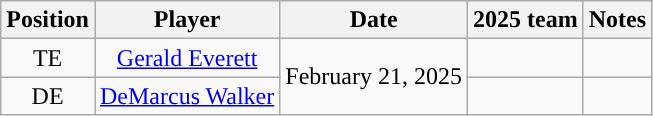<table class="wikitable" style="text-align:center">
<tr>
<th>Position</th>
<th>Player</th>
<th>Date</th>
<th>2025 team</th>
<th>Notes</th>
</tr>
<tr>
<td>TE</td>
<td><a href='#'>Gerald Everett</a></td>
<td rowspan="2">February 21, 2025</td>
<td></td>
<td></td>
</tr>
<tr>
<td>DE</td>
<td><a href='#'>DeMarcus Walker</a></td>
<td></td>
<td></td>
</tr>
</table>
